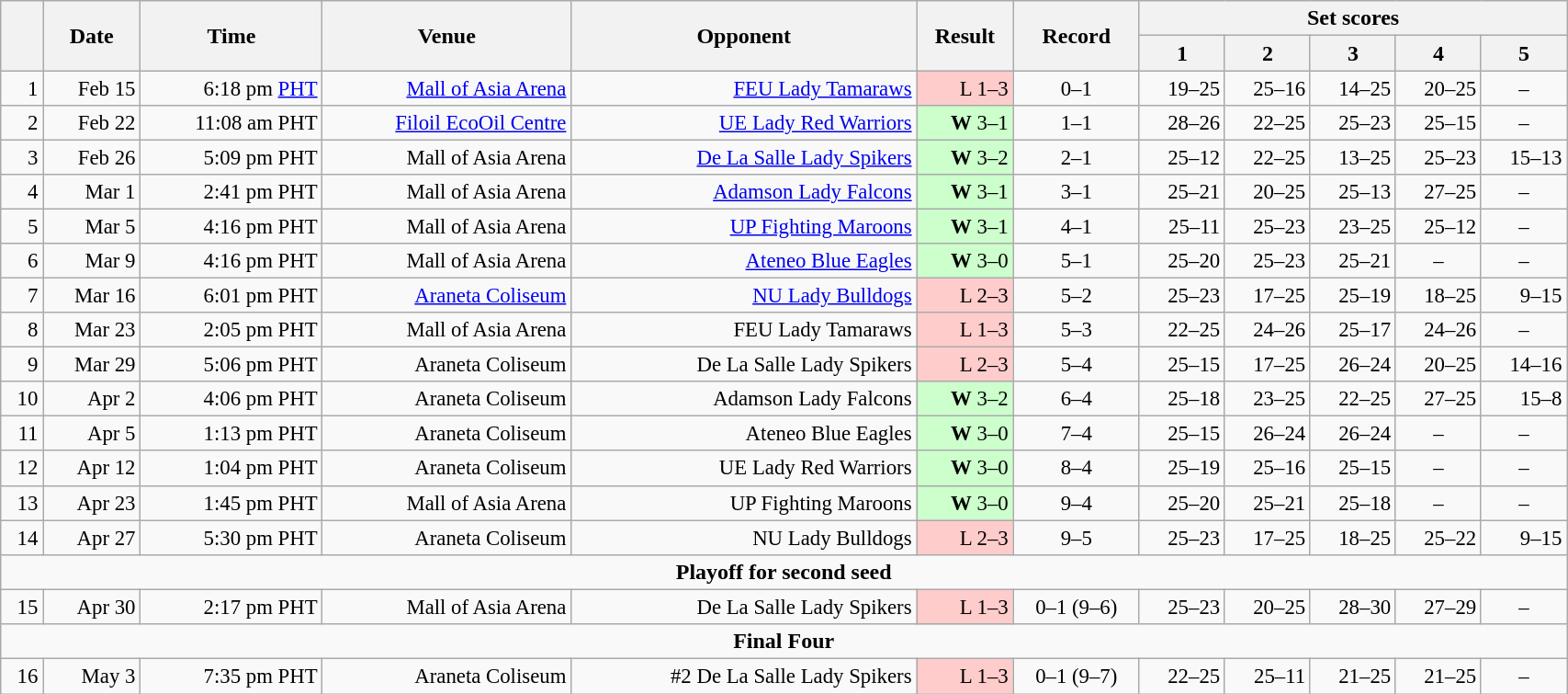<table class=wikitable width=90%>
<tr text-align:center>
<th rowspan=2></th>
<th rowspan=2>Date</th>
<th rowspan=2>Time</th>
<th rowspan=2>Venue</th>
<th rowspan=2>Opponent</th>
<th rowspan=2>Result</th>
<th rowspan=2>Record</th>
<th colspan=5>Set scores</th>
</tr>
<tr>
<th>1</th>
<th>2</th>
<th>3</th>
<th>4</th>
<th>5</th>
</tr>
<tr align=right style=font-size:95%>
<td>1</td>
<td>Feb 15</td>
<td>6:18 pm <a href='#'>PHT</a></td>
<td><a href='#'>Mall of Asia Arena</a></td>
<td><a href='#'>FEU Lady Tamaraws</a></td>
<td bgcolor=#ffcccc>L 1–3</td>
<td align=center>0–1</td>
<td>19–25</td>
<td>25–16</td>
<td>14–25</td>
<td>20–25</td>
<td align=center>–</td>
</tr>
<tr align=right style=font-size:95%>
<td>2</td>
<td>Feb 22</td>
<td>11:08 am PHT</td>
<td><a href='#'>Filoil EcoOil Centre</a></td>
<td><a href='#'>UE Lady Red Warriors</a></td>
<td bgcolor=#ccffcc><strong>W</strong> 3–1</td>
<td align=center>1–1</td>
<td>28–26</td>
<td>22–25</td>
<td>25–23</td>
<td>25–15</td>
<td align=center>–</td>
</tr>
<tr align=right style=font-size:95%>
<td>3</td>
<td>Feb 26</td>
<td>5:09 pm PHT</td>
<td>Mall of Asia Arena</td>
<td><a href='#'>De La Salle Lady Spikers</a></td>
<td bgcolor=#ccffcc><strong>W</strong> 3–2</td>
<td align=center>2–1</td>
<td>25–12</td>
<td>22–25</td>
<td>13–25</td>
<td>25–23</td>
<td>15–13</td>
</tr>
<tr align=right style=font-size:95%>
<td>4</td>
<td>Mar 1</td>
<td>2:41 pm PHT</td>
<td>Mall of Asia Arena</td>
<td><a href='#'>Adamson Lady Falcons</a></td>
<td bgcolor=#ccffcc><strong>W</strong> 3–1</td>
<td align=center>3–1</td>
<td>25–21</td>
<td>20–25</td>
<td>25–13</td>
<td>27–25</td>
<td align=center>–</td>
</tr>
<tr align=right style=font-size:95%>
<td>5</td>
<td>Mar 5</td>
<td>4:16 pm PHT</td>
<td>Mall of Asia Arena</td>
<td><a href='#'>UP Fighting Maroons</a></td>
<td bgcolor=#ccffcc><strong>W</strong> 3–1</td>
<td align=center>4–1</td>
<td>25–11</td>
<td>25–23</td>
<td>23–25</td>
<td>25–12</td>
<td align=center>–</td>
</tr>
<tr align=right style=font-size:95%>
<td>6</td>
<td>Mar 9</td>
<td>4:16 pm PHT</td>
<td>Mall of Asia Arena</td>
<td><a href='#'>Ateneo Blue Eagles</a></td>
<td bgcolor=#ccffcc><strong>W</strong> 3–0</td>
<td align=center>5–1</td>
<td>25–20</td>
<td>25–23</td>
<td>25–21</td>
<td align=center>–</td>
<td align=center>–</td>
</tr>
<tr align=right style=font-size:95%>
<td>7</td>
<td>Mar 16</td>
<td>6:01 pm PHT</td>
<td><a href='#'>Araneta Coliseum</a></td>
<td><a href='#'>NU Lady Bulldogs</a></td>
<td bgcolor=#ffcccc>L 2–3</td>
<td align=center>5–2</td>
<td>25–23</td>
<td>17–25</td>
<td>25–19</td>
<td>18–25</td>
<td>9–15</td>
</tr>
<tr align=right style=font-size:95%>
<td>8</td>
<td>Mar 23</td>
<td>2:05 pm PHT</td>
<td>Mall of Asia Arena</td>
<td>FEU Lady Tamaraws</td>
<td bgcolor=#ffcccc>L 1–3</td>
<td align=center>5–3</td>
<td>22–25</td>
<td>24–26</td>
<td>25–17</td>
<td>24–26</td>
<td align=center>–</td>
</tr>
<tr align=right style=font-size:95%>
<td>9</td>
<td>Mar 29</td>
<td>5:06 pm PHT</td>
<td>Araneta Coliseum</td>
<td>De La Salle Lady Spikers</td>
<td bgcolor=#ffcccc>L 2–3</td>
<td align=center>5–4</td>
<td>25–15</td>
<td>17–25</td>
<td>26–24</td>
<td>20–25</td>
<td>14–16</td>
</tr>
<tr align=right style=font-size:95%>
<td>10</td>
<td>Apr 2</td>
<td>4:06 pm PHT</td>
<td>Araneta Coliseum</td>
<td>Adamson Lady Falcons</td>
<td bgcolor=#ccffcc><strong>W</strong> 3–2</td>
<td align=center>6–4</td>
<td>25–18</td>
<td>23–25</td>
<td>22–25</td>
<td>27–25</td>
<td>15–8</td>
</tr>
<tr align=right style=font-size:95%>
<td>11</td>
<td>Apr 5</td>
<td>1:13 pm PHT</td>
<td>Araneta Coliseum</td>
<td>Ateneo Blue Eagles</td>
<td bgcolor=#ccffcc><strong>W</strong> 3–0</td>
<td align=center>7–4</td>
<td>25–15</td>
<td>26–24</td>
<td>26–24</td>
<td align=center>–</td>
<td align=center>–</td>
</tr>
<tr align=right style=font-size:95%>
<td>12</td>
<td>Apr 12</td>
<td>1:04 pm PHT</td>
<td>Araneta Coliseum</td>
<td>UE Lady Red Warriors</td>
<td bgcolor=#ccffcc><strong>W</strong> 3–0</td>
<td align=center>8–4</td>
<td>25–19</td>
<td>25–16</td>
<td>25–15</td>
<td align=center>–</td>
<td align=center>–</td>
</tr>
<tr align=right style=font-size:95%>
<td>13</td>
<td>Apr 23</td>
<td>1:45 pm PHT</td>
<td>Mall of Asia Arena</td>
<td>UP Fighting Maroons</td>
<td bgcolor=#ccffcc><strong>W</strong> 3–0</td>
<td align=center>9–4</td>
<td>25–20</td>
<td>25–21</td>
<td>25–18</td>
<td align=center>–</td>
<td align=center>–</td>
</tr>
<tr align=right style=font-size:95%>
<td>14</td>
<td>Apr 27</td>
<td>5:30 pm PHT</td>
<td>Araneta Coliseum</td>
<td>NU Lady Bulldogs</td>
<td bgcolor=#ffcccc>L 2–3</td>
<td align=center>9–5</td>
<td>25–23</td>
<td>17–25</td>
<td>18–25</td>
<td>25–22</td>
<td>9–15</td>
</tr>
<tr align=center>
<td colspan=12><strong>Playoff for second seed</strong></td>
</tr>
<tr align=right style=font-size:95%>
<td>15</td>
<td>Apr 30</td>
<td>2:17 pm PHT</td>
<td>Mall of Asia Arena</td>
<td>De La Salle Lady Spikers</td>
<td bgcolor=#ffcccc>L 1–3</td>
<td align=center>0–1 (9–6)</td>
<td>25–23</td>
<td>20–25</td>
<td>28–30</td>
<td>27–29</td>
<td align=center>–</td>
</tr>
<tr align=center>
<td colspan=12><strong>Final Four</strong></td>
</tr>
<tr align=right style=font-size:95%>
<td>16</td>
<td>May 3</td>
<td>7:35 pm PHT</td>
<td>Araneta Coliseum</td>
<td>#2 De La Salle Lady Spikers</td>
<td bgcolor=#ffcccc>L 1–3</td>
<td align=center>0–1 (9–7)</td>
<td>22–25</td>
<td>25–11</td>
<td>21–25</td>
<td>21–25</td>
<td align=center>–</td>
</tr>
</table>
